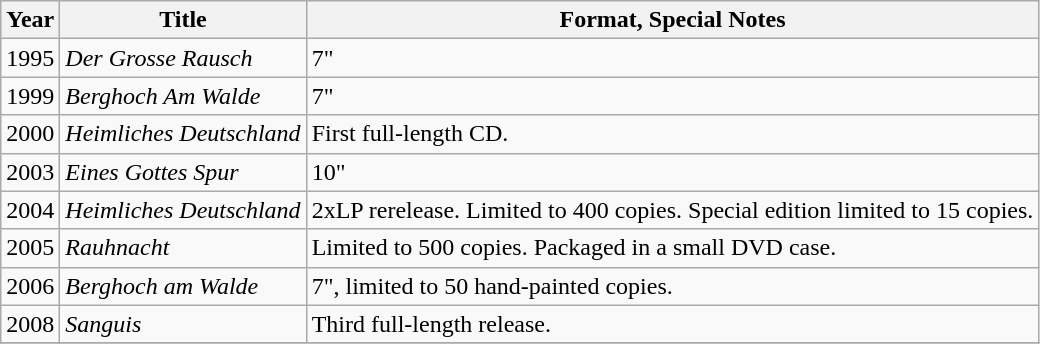<table class="wikitable">
<tr>
<th>Year</th>
<th>Title</th>
<th>Format, Special Notes</th>
</tr>
<tr>
<td>1995</td>
<td><em>Der Grosse Rausch</em></td>
<td>7"</td>
</tr>
<tr>
<td>1999</td>
<td><em>Berghoch Am Walde</em></td>
<td>7"</td>
</tr>
<tr>
<td>2000</td>
<td><em>Heimliches Deutschland</em></td>
<td>First full-length CD.</td>
</tr>
<tr>
<td>2003</td>
<td><em>Eines Gottes Spur</em></td>
<td>10"</td>
</tr>
<tr>
<td>2004</td>
<td><em>Heimliches Deutschland</em></td>
<td>2xLP rerelease. Limited to 400 copies. Special edition limited to 15 copies.</td>
</tr>
<tr>
<td>2005</td>
<td><em>Rauhnacht</em></td>
<td>Limited to 500 copies. Packaged in a small DVD case.</td>
</tr>
<tr>
<td>2006</td>
<td><em>Berghoch am Walde</em></td>
<td>7", limited to 50 hand-painted copies.</td>
</tr>
<tr>
<td>2008</td>
<td><em>Sanguis</em></td>
<td>Third full-length release.</td>
</tr>
<tr>
</tr>
</table>
